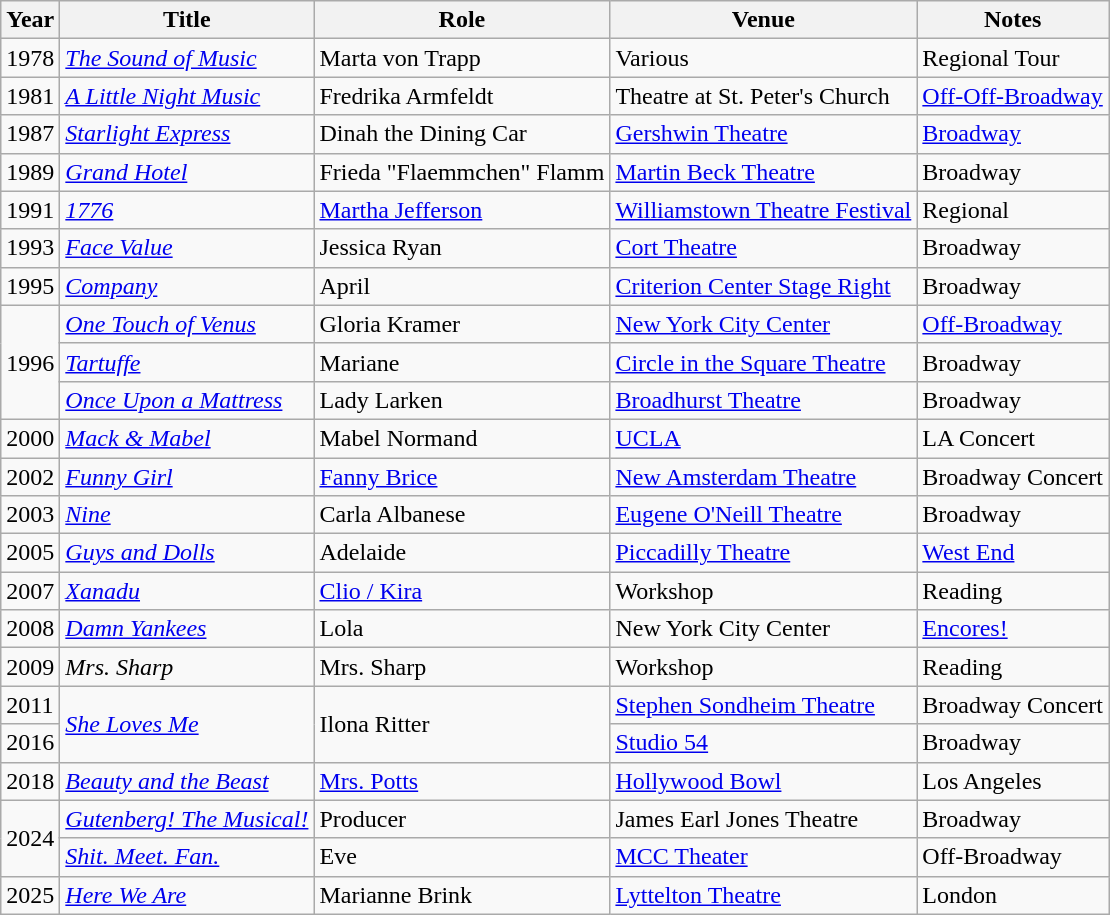<table class="wikitable plainrowheaders sortable">
<tr>
<th scope="col">Year</th>
<th scope="col">Title</th>
<th scope="col">Role</th>
<th scope="col">Venue</th>
<th scope="col" class="unsortable">Notes</th>
</tr>
<tr>
<td scope="row">1978</td>
<td><em><a href='#'>The Sound of Music</a></em></td>
<td>Marta von Trapp</td>
<td>Various</td>
<td>Regional Tour</td>
</tr>
<tr>
<td scope="row">1981</td>
<td><em><a href='#'>A Little Night Music</a></em></td>
<td>Fredrika Armfeldt</td>
<td>Theatre at St. Peter's Church</td>
<td><a href='#'>Off-Off-Broadway</a></td>
</tr>
<tr>
<td scope="row">1987</td>
<td><em><a href='#'>Starlight Express</a></em></td>
<td>Dinah the Dining Car</td>
<td><a href='#'>Gershwin Theatre</a></td>
<td><a href='#'>Broadway</a></td>
</tr>
<tr>
<td scope="row">1989</td>
<td><em><a href='#'>Grand Hotel</a></em></td>
<td>Frieda "Flaemmchen" Flamm</td>
<td><a href='#'>Martin Beck Theatre</a></td>
<td>Broadway</td>
</tr>
<tr>
<td scope="row">1991</td>
<td><a href='#'><em>1776</em></a></td>
<td><a href='#'>Martha Jefferson</a></td>
<td><a href='#'>Williamstown Theatre Festival</a></td>
<td>Regional</td>
</tr>
<tr>
<td scope="row">1993</td>
<td><em><a href='#'>Face Value</a></em></td>
<td>Jessica Ryan</td>
<td><a href='#'>Cort Theatre</a></td>
<td>Broadway</td>
</tr>
<tr>
<td scope="row">1995</td>
<td><em><a href='#'>Company</a></em></td>
<td>April</td>
<td><a href='#'>Criterion Center Stage Right</a></td>
<td>Broadway</td>
</tr>
<tr>
<td rowspan="3" scope="row">1996</td>
<td><em><a href='#'>One Touch of Venus</a></em></td>
<td>Gloria Kramer</td>
<td><a href='#'>New York City Center</a></td>
<td><a href='#'>Off-Broadway</a></td>
</tr>
<tr>
<td><em><a href='#'>Tartuffe</a></em></td>
<td>Mariane</td>
<td><a href='#'>Circle in the Square Theatre</a></td>
<td>Broadway</td>
</tr>
<tr>
<td><em><a href='#'>Once Upon a Mattress</a></em></td>
<td>Lady Larken</td>
<td><a href='#'>Broadhurst Theatre</a></td>
<td>Broadway</td>
</tr>
<tr>
<td scope="row">2000</td>
<td><em><a href='#'>Mack & Mabel</a></em></td>
<td>Mabel Normand</td>
<td><a href='#'>UCLA</a></td>
<td>LA Concert</td>
</tr>
<tr>
<td scope="row">2002</td>
<td><em><a href='#'>Funny Girl</a></em></td>
<td><a href='#'>Fanny Brice</a></td>
<td><a href='#'>New Amsterdam Theatre</a></td>
<td>Broadway Concert</td>
</tr>
<tr>
<td scope="row">2003</td>
<td><em><a href='#'>Nine</a></em></td>
<td>Carla Albanese</td>
<td><a href='#'>Eugene O'Neill Theatre</a></td>
<td>Broadway</td>
</tr>
<tr>
<td scope="row">2005</td>
<td><em><a href='#'>Guys and Dolls</a></em></td>
<td>Adelaide</td>
<td><a href='#'>Piccadilly Theatre</a></td>
<td><a href='#'>West End</a></td>
</tr>
<tr>
<td scope="row">2007</td>
<td><em><a href='#'>Xanadu</a></em></td>
<td><a href='#'>Clio / Kira</a></td>
<td>Workshop</td>
<td>Reading</td>
</tr>
<tr>
<td scope="row">2008</td>
<td><em><a href='#'>Damn Yankees</a></em></td>
<td>Lola</td>
<td>New York City Center</td>
<td><a href='#'>Encores!</a></td>
</tr>
<tr>
<td scope="row">2009</td>
<td><em>Mrs. Sharp</em></td>
<td>Mrs. Sharp</td>
<td>Workshop</td>
<td>Reading</td>
</tr>
<tr>
<td scope="row">2011</td>
<td rowspan="2"><em><a href='#'>She Loves Me</a></em></td>
<td rowspan=2>Ilona Ritter</td>
<td><a href='#'>Stephen Sondheim Theatre</a></td>
<td>Broadway Concert</td>
</tr>
<tr>
<td scope="row">2016</td>
<td><a href='#'>Studio 54</a></td>
<td>Broadway</td>
</tr>
<tr>
<td scope="row">2018</td>
<td><em><a href='#'>Beauty and the Beast</a></em></td>
<td><a href='#'>Mrs. Potts</a></td>
<td><a href='#'>Hollywood Bowl</a></td>
<td>Los Angeles</td>
</tr>
<tr>
<td rowspan="2">2024</td>
<td><em><a href='#'>Gutenberg! The Musical!</a></em></td>
<td>Producer</td>
<td>James Earl Jones Theatre</td>
<td>Broadway</td>
</tr>
<tr>
<td><em><a href='#'>Shit. Meet. Fan.</a></em></td>
<td>Eve</td>
<td><a href='#'>MCC Theater</a></td>
<td>Off-Broadway</td>
</tr>
<tr>
<td scope="row">2025</td>
<td><em><a href='#'>Here We Are</a></em></td>
<td>Marianne Brink</td>
<td><a href='#'>Lyttelton Theatre</a></td>
<td>London</td>
</tr>
</table>
